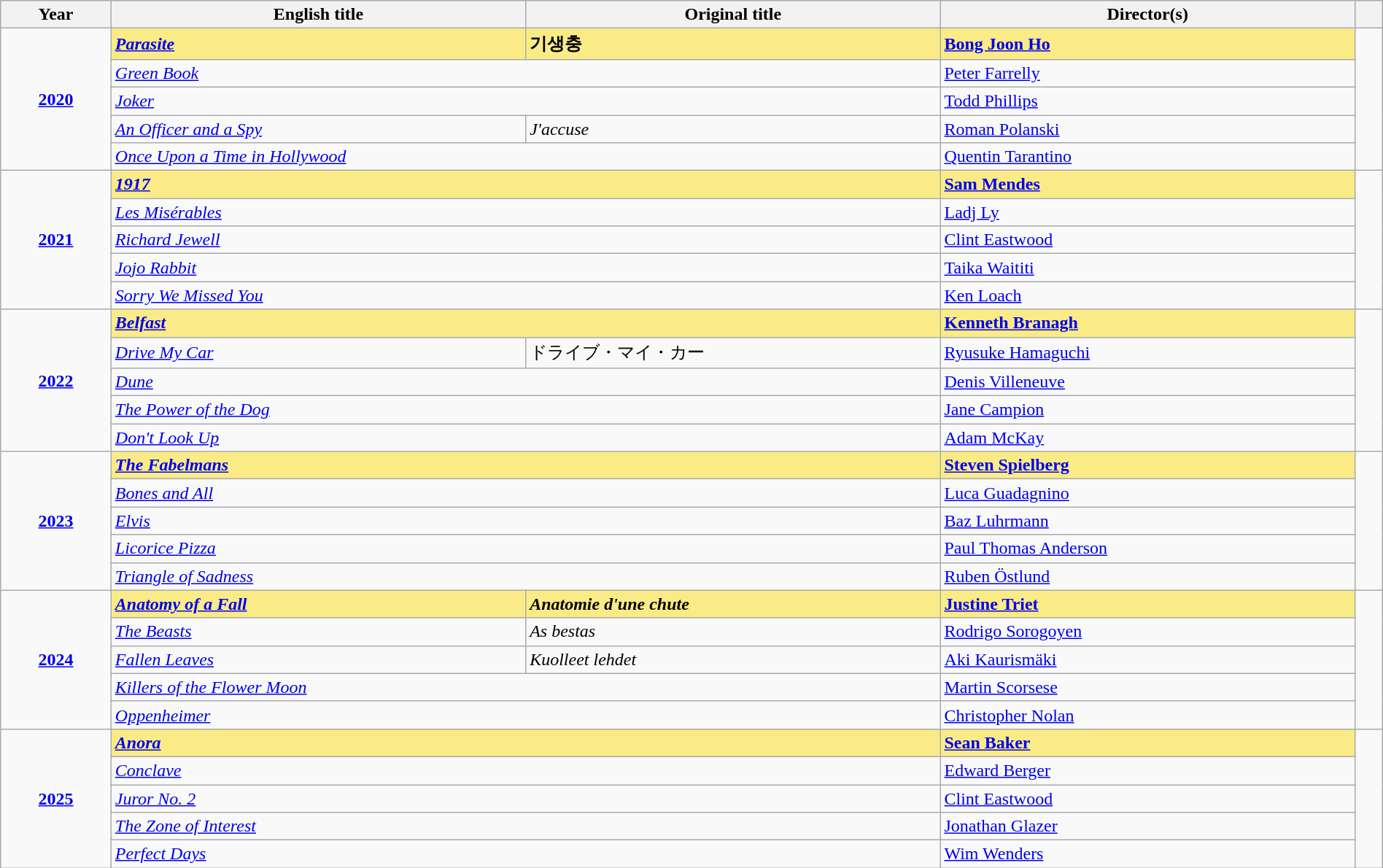<table class="wikitable" width="100%" cellpadding="5">
<tr>
<th width="8%">Year</th>
<th width="30%">English title</th>
<th width="30%">Original title</th>
<th width="30%">Director(s)</th>
<th width="2%"></th>
</tr>
<tr>
<td rowspan="5" align="center"><strong><a href='#'>2020</a></strong></td>
<td style="background:#FAEB86"><strong><em><a href='#'>Parasite</a></em></strong></td>
<td style="background:#FAEB86"><strong>기생충</strong></td>
<td style="background:#FAEB86"><strong><a href='#'>Bong Joon Ho</a></strong></td>
<td rowspan="5"></td>
</tr>
<tr>
<td colspan="2"><em><a href='#'>Green Book</a></em></td>
<td><a href='#'>Peter Farrelly</a></td>
</tr>
<tr>
<td colspan="2"><em><a href='#'>Joker</a></em></td>
<td><a href='#'>Todd Phillips</a></td>
</tr>
<tr>
<td><em><a href='#'>An Officer and a Spy</a></em></td>
<td><em>J'accuse</em></td>
<td><a href='#'>Roman Polanski</a></td>
</tr>
<tr>
<td colspan="2"><em><a href='#'>Once Upon a Time in Hollywood</a></em></td>
<td><a href='#'>Quentin Tarantino</a></td>
</tr>
<tr>
<td rowspan="5" align="center"><strong><a href='#'>2021</a></strong></td>
<td colspan="2" style="background:#FAEB86"><strong><em><a href='#'>1917</a></em></strong></td>
<td style="background:#FAEB86"><strong><a href='#'>Sam Mendes</a></strong></td>
<td rowspan="5"></td>
</tr>
<tr>
<td colspan="2"><em><a href='#'>Les Misérables</a></em></td>
<td><a href='#'>Ladj Ly</a></td>
</tr>
<tr>
<td colspan="2"><em><a href='#'>Richard Jewell</a></em></td>
<td><a href='#'>Clint Eastwood</a></td>
</tr>
<tr>
<td colspan="2"><em><a href='#'>Jojo Rabbit</a></em></td>
<td><a href='#'>Taika Waititi</a></td>
</tr>
<tr>
<td colspan="2"><em><a href='#'>Sorry We Missed You</a></em></td>
<td><a href='#'>Ken Loach</a></td>
</tr>
<tr>
<td rowspan="5" align="center"><strong><a href='#'>2022</a></strong></td>
<td colspan="2" style="background:#FAEB86"><strong><em><a href='#'>Belfast</a></em></strong></td>
<td style="background:#FAEB86"><strong><a href='#'>Kenneth Branagh</a></strong></td>
<td rowspan="5"></td>
</tr>
<tr>
<td><em><a href='#'>Drive My Car</a></em></td>
<td>ドライブ・マイ・カー</td>
<td><a href='#'>Ryusuke Hamaguchi</a></td>
</tr>
<tr>
<td colspan="2"><em><a href='#'>Dune</a></em></td>
<td><a href='#'>Denis Villeneuve</a></td>
</tr>
<tr>
<td colspan="2"><em><a href='#'>The Power of the Dog</a></em></td>
<td><a href='#'>Jane Campion</a></td>
</tr>
<tr>
<td colspan="2"><em><a href='#'>Don't Look Up</a></em></td>
<td><a href='#'>Adam McKay</a></td>
</tr>
<tr>
<td rowspan="5" align="center"><strong><a href='#'>2023</a></strong></td>
<td colspan="2" style="background:#FAEB86"><strong><em><a href='#'>The Fabelmans</a></em></strong></td>
<td style="background:#FAEB86"><strong><a href='#'>Steven Spielberg</a></strong></td>
<td rowspan="5"></td>
</tr>
<tr>
<td colspan="2"><em><a href='#'>Bones and All</a></em></td>
<td><a href='#'>Luca Guadagnino</a></td>
</tr>
<tr>
<td colspan="2"><em><a href='#'>Elvis</a></em></td>
<td><a href='#'>Baz Luhrmann</a></td>
</tr>
<tr>
<td colspan="2"><em><a href='#'>Licorice Pizza</a></em></td>
<td><a href='#'>Paul Thomas Anderson</a></td>
</tr>
<tr>
<td colspan="2"><em><a href='#'>Triangle of Sadness</a></em></td>
<td><a href='#'>Ruben Östlund</a></td>
</tr>
<tr>
<td rowspan="5" align="center"><strong><a href='#'>2024</a></strong></td>
<td style="background:#FAEB86"><strong><em><a href='#'>Anatomy of a Fall</a></em></strong></td>
<td style="background:#FAEB86"><strong><em>Anatomie d'une chute</em></strong></td>
<td style="background:#FAEB86"><strong><a href='#'>Justine Triet</a></strong></td>
<td rowspan="5"></td>
</tr>
<tr>
<td><em><a href='#'>The Beasts</a></em></td>
<td><em>As bestas</em></td>
<td><a href='#'>Rodrigo Sorogoyen</a></td>
</tr>
<tr>
<td><em><a href='#'>Fallen Leaves</a></em></td>
<td><em>Kuolleet lehdet</em></td>
<td><a href='#'>Aki Kaurismäki</a></td>
</tr>
<tr>
<td colspan="2"><em><a href='#'>Killers of the Flower Moon</a></em></td>
<td><a href='#'>Martin Scorsese</a></td>
</tr>
<tr>
<td colspan="2"><em><a href='#'>Oppenheimer</a></em></td>
<td><a href='#'>Christopher Nolan</a></td>
</tr>
<tr>
<td rowspan="5" align="center"><strong><a href='#'>2025</a></strong></td>
<td colspan="2" style="background:#FAEB86"><strong><em><a href='#'>Anora</a></em></strong></td>
<td style="background:#FAEB86"><strong><a href='#'>Sean Baker</a></strong></td>
<td rowspan="5"></td>
</tr>
<tr>
<td colspan="2"><em><a href='#'>Conclave</a></em></td>
<td><a href='#'>Edward Berger</a></td>
</tr>
<tr>
<td colspan="2"><em><a href='#'>Juror No. 2</a></em></td>
<td><a href='#'>Clint Eastwood</a></td>
</tr>
<tr>
<td colspan="2"><em><a href='#'>The Zone of Interest</a></em></td>
<td><a href='#'>Jonathan Glazer</a></td>
</tr>
<tr>
<td colspan="2"><em><a href='#'>Perfect Days</a></em></td>
<td><a href='#'>Wim Wenders</a></td>
</tr>
</table>
